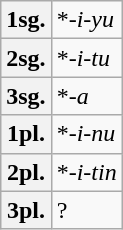<table class="wikitable">
<tr>
<th>1sg.</th>
<td>*<em>-i-yu</em></td>
</tr>
<tr>
<th>2sg.</th>
<td>*<em>-i-tu</em></td>
</tr>
<tr>
<th>3sg.</th>
<td>*<em>-a</em></td>
</tr>
<tr>
<th>1pl.</th>
<td>*<em>-i-nu</em></td>
</tr>
<tr>
<th>2pl.</th>
<td>*<em>-i-tin</em></td>
</tr>
<tr>
<th>3pl.</th>
<td>?</td>
</tr>
</table>
